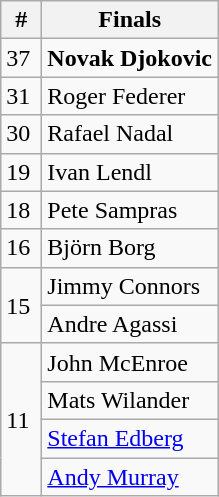<table class="wikitable" style="display:inline-table;">
<tr>
<th width=20>#</th>
<th>Finals</th>
</tr>
<tr>
<td>37</td>
<td> <strong>Novak Djokovic</strong></td>
</tr>
<tr>
<td>31</td>
<td> Roger Federer</td>
</tr>
<tr>
<td>30</td>
<td> Rafael Nadal</td>
</tr>
<tr>
<td>19</td>
<td> Ivan Lendl</td>
</tr>
<tr>
<td>18</td>
<td> Pete Sampras</td>
</tr>
<tr>
<td>16</td>
<td> Björn Borg</td>
</tr>
<tr>
<td rowspan="2">15</td>
<td> Jimmy Connors</td>
</tr>
<tr>
<td> Andre Agassi</td>
</tr>
<tr>
<td rowspan="4">11</td>
<td> John McEnroe</td>
</tr>
<tr>
<td> Mats Wilander</td>
</tr>
<tr>
<td> <a href='#'>Stefan Edberg</a></td>
</tr>
<tr>
<td> <a href='#'>Andy Murray</a></td>
</tr>
</table>
